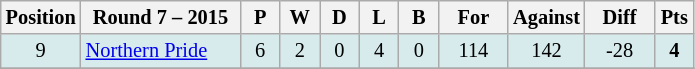<table class="wikitable" style="text-align:center; font-size:85%;">
<tr>
<th width=40 abbr="Position">Position</th>
<th width=100>Round 7 – 2015</th>
<th width=20 abbr="Played">P</th>
<th width=20 abbr="Won">W</th>
<th width=20 abbr="Drawn">D</th>
<th width=20 abbr="Lost">L</th>
<th width=20 abbr="Bye">B</th>
<th width=40 abbr="Points for">For</th>
<th width=40 abbr="Points against">Against</th>
<th width=40 abbr="Points difference">Diff</th>
<th width=20 abbr="Points">Pts</th>
</tr>
<tr style="background: #d7ebed;">
<td>9</td>
<td style="text-align:left;"> <a href='#'>Northern Pride</a></td>
<td>6</td>
<td>2</td>
<td>0</td>
<td>4</td>
<td>0</td>
<td>114</td>
<td>142</td>
<td>-28</td>
<td><strong>4</strong></td>
</tr>
<tr>
</tr>
</table>
